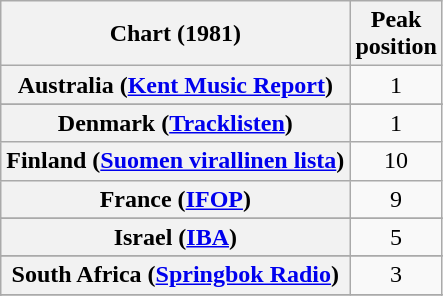<table class="wikitable sortable plainrowheaders" style="text-align:center">
<tr>
<th>Chart (1981)</th>
<th>Peak<br>position</th>
</tr>
<tr>
<th scope="row">Australia (<a href='#'>Kent Music Report</a>)</th>
<td>1</td>
</tr>
<tr>
</tr>
<tr>
</tr>
<tr>
<th scope="row">Denmark (<a href='#'>Tracklisten</a>)</th>
<td>1</td>
</tr>
<tr>
<th scope="row">Finland (<a href='#'>Suomen virallinen lista</a>)</th>
<td>10</td>
</tr>
<tr>
<th scope="row">France (<a href='#'>IFOP</a>)</th>
<td>9</td>
</tr>
<tr>
</tr>
<tr>
<th scope="row">Israel (<a href='#'>IBA</a>)</th>
<td>5</td>
</tr>
<tr>
</tr>
<tr>
</tr>
<tr>
</tr>
<tr>
<th scope="row">South Africa (<a href='#'>Springbok Radio</a>)</th>
<td>3</td>
</tr>
<tr>
</tr>
<tr>
</tr>
<tr>
</tr>
<tr>
</tr>
</table>
